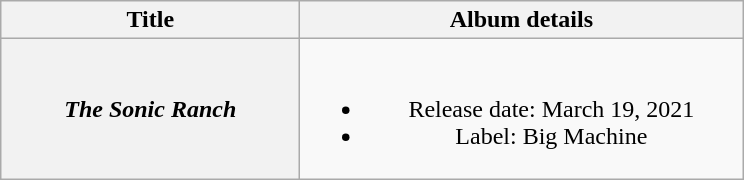<table class="wikitable plainrowheaders" style="text-align:center;">
<tr>
<th style="width:12em;">Title</th>
<th style="width:18em;">Album details</th>
</tr>
<tr>
<th scope="row"><em>The Sonic Ranch</em></th>
<td><br><ul><li>Release date: March 19, 2021</li><li>Label: Big Machine</li></ul></td>
</tr>
</table>
